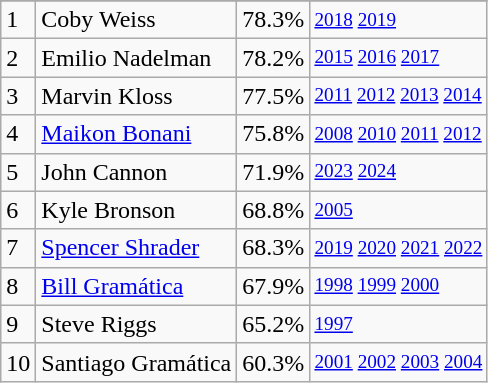<table class="wikitable">
<tr>
</tr>
<tr>
<td>1</td>
<td>Coby Weiss</td>
<td><abbr>78.3%</abbr></td>
<td style="font-size:80%;"><a href='#'>2018</a> <a href='#'>2019</a></td>
</tr>
<tr>
<td>2</td>
<td>Emilio Nadelman</td>
<td><abbr>78.2%</abbr></td>
<td style="font-size:80%;"><a href='#'>2015</a> <a href='#'>2016</a> <a href='#'>2017</a></td>
</tr>
<tr>
<td>3</td>
<td>Marvin Kloss</td>
<td><abbr>77.5%</abbr></td>
<td style="font-size:80%;"><a href='#'>2011</a> <a href='#'>2012</a> <a href='#'>2013</a> <a href='#'>2014</a></td>
</tr>
<tr>
<td>4</td>
<td><a href='#'>Maikon Bonani</a></td>
<td><abbr>75.8%</abbr></td>
<td style="font-size:80%;"><a href='#'>2008</a> <a href='#'>2010</a> <a href='#'>2011</a> <a href='#'>2012</a></td>
</tr>
<tr>
<td>5</td>
<td>John Cannon</td>
<td><abbr>71.9%</abbr></td>
<td style="font-size:80%;"><a href='#'>2023</a> <a href='#'>2024</a></td>
</tr>
<tr>
<td>6</td>
<td>Kyle Bronson</td>
<td><abbr>68.8%</abbr></td>
<td style="font-size:80%;"><a href='#'>2005</a></td>
</tr>
<tr>
<td>7</td>
<td><a href='#'>Spencer Shrader</a></td>
<td><abbr>68.3%</abbr></td>
<td style="font-size:80%;"><a href='#'>2019</a> <a href='#'>2020</a> <a href='#'>2021</a> <a href='#'>2022</a></td>
</tr>
<tr>
<td>8</td>
<td><a href='#'>Bill Gramática</a></td>
<td><abbr>67.9%</abbr></td>
<td style="font-size:80%;"><a href='#'>1998</a> <a href='#'>1999</a> <a href='#'>2000</a></td>
</tr>
<tr>
<td>9</td>
<td>Steve Riggs</td>
<td><abbr>65.2%</abbr></td>
<td style="font-size:80%;"><a href='#'>1997</a></td>
</tr>
<tr>
<td>10</td>
<td>Santiago Gramática</td>
<td><abbr>60.3%</abbr></td>
<td style="font-size:80%;"><a href='#'>2001</a> <a href='#'>2002</a> <a href='#'>2003</a> <a href='#'>2004</a></td>
</tr>
</table>
